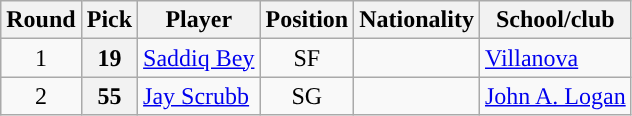<table class="wikitable">
<tr>
<th scope="col">Round</th>
<th scope="col">Pick</th>
<th scope="col">Player</th>
<th scope="col">Position</th>
<th scope="col">Nationality</th>
<th scope="col">School/club</th>
</tr>
<tr>
<td style="text-align:center;">1</td>
<th scope="row">19</th>
<td><a href='#'>Saddiq Bey</a></td>
<td style="text-align:center;">SF</td>
<td></td>
<td><a href='#'>Villanova</a></td>
</tr>
<tr>
<td style="text-align:center;">2</td>
<th scope="row">55</th>
<td><a href='#'>Jay Scrubb</a></td>
<td style="text-align:center;">SG</td>
<td></td>
<td><a href='#'>John A. Logan</a></td>
</tr>
</table>
